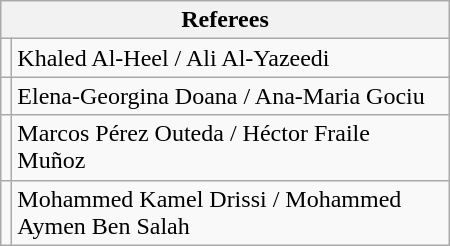<table class="wikitable" style="width:300px;">
<tr>
<th colspan=2>Referees</th>
</tr>
<tr>
<td align=left></td>
<td>Khaled Al-Heel / Ali Al-Yazeedi</td>
</tr>
<tr>
<td align=left></td>
<td>Elena-Georgina Doana / Ana-Maria Gociu</td>
</tr>
<tr>
<td align=left></td>
<td>Marcos Pérez Outeda / Héctor Fraile Muñoz</td>
</tr>
<tr>
<td align=left></td>
<td>Mohammed Kamel Drissi / Mohammed Aymen Ben Salah</td>
</tr>
</table>
